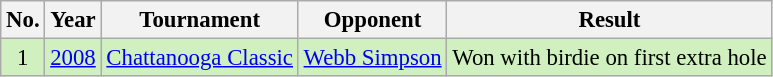<table class="wikitable" style="font-size:95%;">
<tr>
<th>No.</th>
<th>Year</th>
<th>Tournament</th>
<th>Opponent</th>
<th>Result</th>
</tr>
<tr style="background:#D0F0C0;">
<td align=center>1</td>
<td><a href='#'>2008</a></td>
<td><a href='#'>Chattanooga Classic</a></td>
<td> <a href='#'>Webb Simpson</a></td>
<td>Won with birdie on first extra hole</td>
</tr>
</table>
